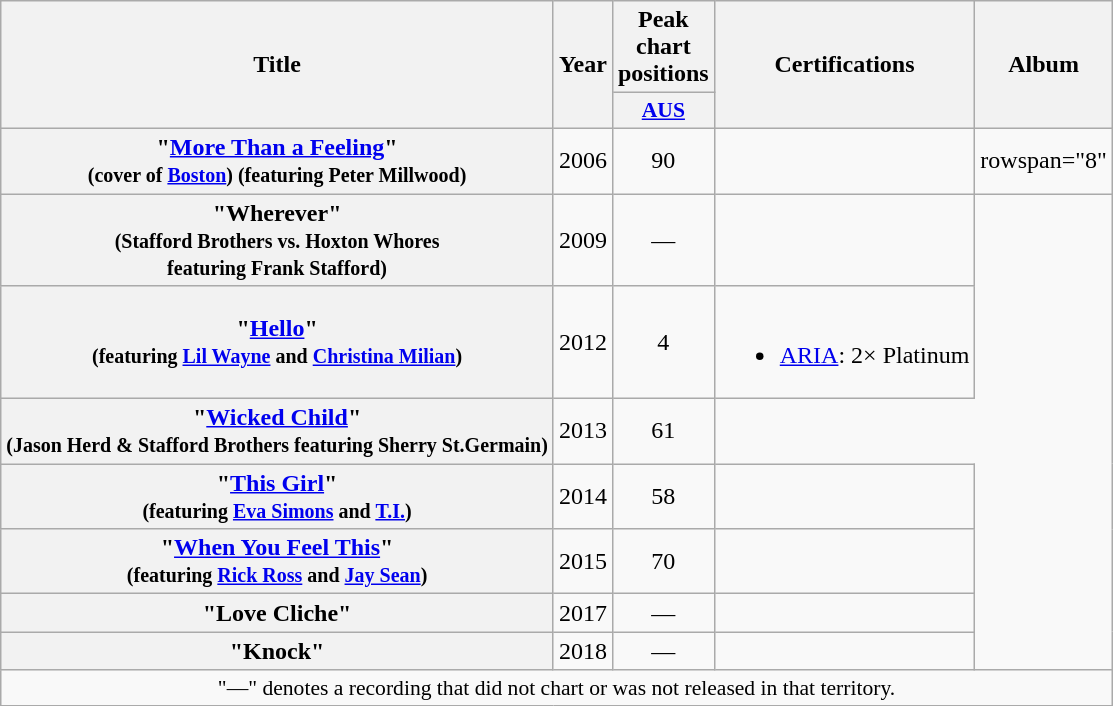<table class="wikitable plainrowheaders" style="text-align:center;" border="1">
<tr>
<th scope="col" rowspan="2">Title</th>
<th scope="col" rowspan="2">Year</th>
<th scope="col" colspan="1">Peak chart positions</th>
<th scope="col" rowspan="2">Certifications</th>
<th scope="col" rowspan="2">Album</th>
</tr>
<tr>
<th scope="col" style="width:3em;font-size:90%;"><a href='#'>AUS</a><br></th>
</tr>
<tr>
<th scope="row">"<a href='#'>More Than a Feeling</a>"<br><small>(cover of <a href='#'>Boston</a>) (featuring Peter Millwood)</small></th>
<td>2006</td>
<td>90</td>
<td></td>
<td>rowspan="8" </td>
</tr>
<tr>
<th scope="row">"Wherever"<br><small>(Stafford Brothers vs. Hoxton Whores <br> featuring Frank Stafford)</small></th>
<td>2009</td>
<td>—</td>
<td></td>
</tr>
<tr>
<th scope="row">"<a href='#'>Hello</a>"<br><small>(featuring <a href='#'>Lil Wayne</a> and <a href='#'>Christina Milian</a>)</small></th>
<td>2012</td>
<td>4</td>
<td><br><ul><li><a href='#'>ARIA</a>: 2× Platinum</li></ul></td>
</tr>
<tr>
<th scope="row">"<a href='#'>Wicked Child</a>"<br><small>(Jason Herd & Stafford Brothers featuring Sherry St.Germain)</small></th>
<td>2013</td>
<td>61<br></td>
</tr>
<tr>
<th scope="row">"<a href='#'>This Girl</a>"<br><small>(featuring <a href='#'>Eva Simons</a> and <a href='#'>T.I.</a>)</small></th>
<td>2014</td>
<td>58<br></td>
<td></td>
</tr>
<tr>
<th scope="row">"<a href='#'>When You Feel This</a>"<br><small>(featuring <a href='#'>Rick Ross</a> and <a href='#'>Jay Sean</a>)</small></th>
<td>2015</td>
<td>70<br></td>
<td></td>
</tr>
<tr>
<th scope="row">"Love Cliche"</th>
<td>2017</td>
<td>—</td>
<td></td>
</tr>
<tr>
<th scope="row">"Knock"</th>
<td>2018</td>
<td>—</td>
<td></td>
</tr>
<tr>
<td colspan="9" style="font-size:90%">"—" denotes a recording that did not chart or was not released in that territory.</td>
</tr>
</table>
